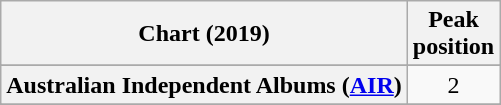<table class="wikitable sortable plainrowheaders" style="text-align:center">
<tr>
<th scope="col">Chart (2019)</th>
<th scope="col">Peak<br>position</th>
</tr>
<tr>
</tr>
<tr>
<th scope="row">Australian Independent Albums (<a href='#'>AIR</a>)</th>
<td>2</td>
</tr>
<tr>
</tr>
<tr>
</tr>
<tr>
</tr>
</table>
